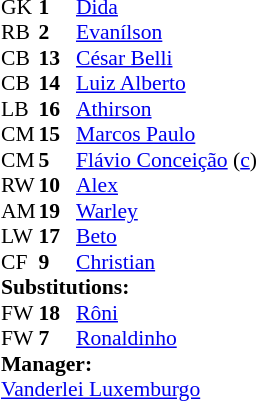<table style="font-size: 90%" cellspacing="0" cellpadding="0" align="center">
<tr>
<th width=25></th>
<th width=25></th>
</tr>
<tr>
<td>GK</td>
<td><strong>1</strong></td>
<td><a href='#'>Dida</a></td>
</tr>
<tr>
<td>RB</td>
<td><strong>2</strong></td>
<td><a href='#'>Evanílson</a></td>
</tr>
<tr>
<td>CB</td>
<td><strong>13</strong></td>
<td><a href='#'>César Belli</a></td>
</tr>
<tr>
<td>CB</td>
<td><strong>14</strong></td>
<td><a href='#'>Luiz Alberto</a></td>
</tr>
<tr>
<td>LB</td>
<td><strong>16</strong></td>
<td><a href='#'>Athirson</a></td>
</tr>
<tr>
<td>CM</td>
<td><strong>15</strong></td>
<td><a href='#'>Marcos Paulo</a></td>
<td></td>
<td></td>
</tr>
<tr>
<td>CM</td>
<td><strong>5</strong></td>
<td><a href='#'>Flávio Conceição</a> (<a href='#'>c</a>)</td>
</tr>
<tr>
<td>RW</td>
<td><strong>10</strong></td>
<td><a href='#'>Alex</a></td>
</tr>
<tr>
<td>AM</td>
<td><strong>19</strong></td>
<td><a href='#'>Warley</a></td>
</tr>
<tr>
<td>LW</td>
<td><strong>17</strong></td>
<td><a href='#'>Beto</a></td>
</tr>
<tr>
<td>CF</td>
<td><strong>9</strong></td>
<td><a href='#'>Christian</a></td>
<td></td>
<td></td>
</tr>
<tr>
<td colspan=3><strong>Substitutions:</strong></td>
</tr>
<tr>
<td>FW</td>
<td><strong>18</strong></td>
<td><a href='#'>Rôni</a></td>
<td></td>
<td></td>
</tr>
<tr>
<td>FW</td>
<td><strong>7</strong></td>
<td><a href='#'>Ronaldinho</a></td>
<td></td>
<td></td>
</tr>
<tr>
<td colspan=3><strong>Manager:</strong></td>
</tr>
<tr>
<td colspan="4"><a href='#'>Vanderlei Luxemburgo</a></td>
</tr>
</table>
